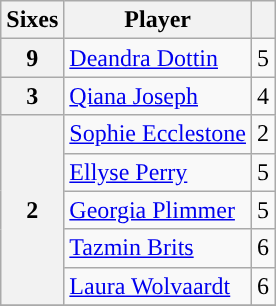<table class="wikitable sortable" style="text-align:left;">
<tr>
<th scope=col>Sixes</th>
<th scope=col>Player</th>
<th scope=col></th>
</tr>
<tr>
<th>9</th>
<td> <a href='#'>Deandra Dottin</a></td>
<td>5</td>
</tr>
<tr>
<th>3</th>
<td> <a href='#'>Qiana Joseph</a></td>
<td>4</td>
</tr>
<tr>
<th rowspan=5>2</th>
<td> <a href='#'>Sophie Ecclestone</a></td>
<td>2</td>
</tr>
<tr>
<td> <a href='#'>Ellyse Perry</a></td>
<td>5</td>
</tr>
<tr>
<td> <a href='#'>Georgia Plimmer</a></td>
<td>5</td>
</tr>
<tr>
<td> <a href='#'>Tazmin Brits</a></td>
<td>6</td>
</tr>
<tr>
<td> <a href='#'>Laura Wolvaardt</a></td>
<td>6</td>
</tr>
<tr>
</tr>
</table>
